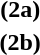<table>
<tr>
<th>(2a)</th>
<td></td>
</tr>
<tr>
<th>(2b)</th>
<td></td>
</tr>
</table>
